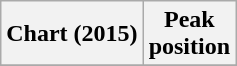<table class="wikitable sortable plainrowheaders">
<tr>
<th>Chart (2015)</th>
<th>Peak<br>position</th>
</tr>
<tr>
</tr>
</table>
